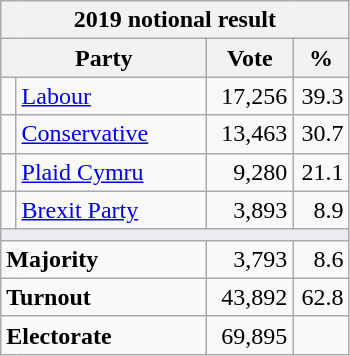<table class="wikitable">
<tr>
<th colspan="4">2019 notional result  </th>
</tr>
<tr>
<th bgcolor="#DDDDFF" width="130px" colspan="2">Party</th>
<th bgcolor="#DDDDFF" width="50px">Vote</th>
<th bgcolor="#DDDDFF" width="30px">%</th>
</tr>
<tr>
<td></td>
<td><a href='#'>Labour</a></td>
<td align=right>17,256</td>
<td align="right">39.3</td>
</tr>
<tr>
<td></td>
<td><a href='#'>Conservative</a></td>
<td align=right>13,463</td>
<td align="right">30.7</td>
</tr>
<tr>
<td></td>
<td><a href='#'>Plaid Cymru</a></td>
<td align=right>9,280</td>
<td align="right">21.1</td>
</tr>
<tr>
<td></td>
<td><a href='#'>Brexit Party</a></td>
<td align=right>3,893</td>
<td align="right">8.9</td>
</tr>
<tr>
<td colspan="4" bgcolor="#EAECF0"></td>
</tr>
<tr>
<td colspan="2"><strong>Majority</strong></td>
<td align=right>3,793</td>
<td align=right>8.6</td>
</tr>
<tr>
<td colspan="2"><strong>Turnout</strong></td>
<td align=right>43,892</td>
<td align=right>62.8</td>
</tr>
<tr>
<td colspan="2"><strong>Electorate</strong></td>
<td align=right>69,895</td>
</tr>
</table>
